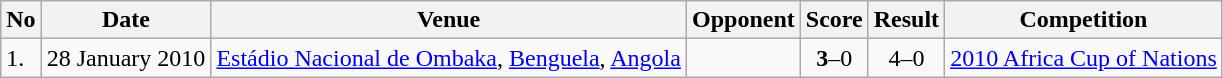<table class="wikitable">
<tr>
<th>No</th>
<th>Date</th>
<th>Venue</th>
<th>Opponent</th>
<th>Score</th>
<th>Result</th>
<th>Competition</th>
</tr>
<tr>
<td>1.</td>
<td>28 January 2010</td>
<td><a href='#'>Estádio Nacional de Ombaka</a>, <a href='#'>Benguela</a>, <a href='#'>Angola</a></td>
<td></td>
<td align=center><strong>3</strong>–0</td>
<td align=center>4–0</td>
<td><a href='#'>2010 Africa Cup of Nations</a></td>
</tr>
</table>
